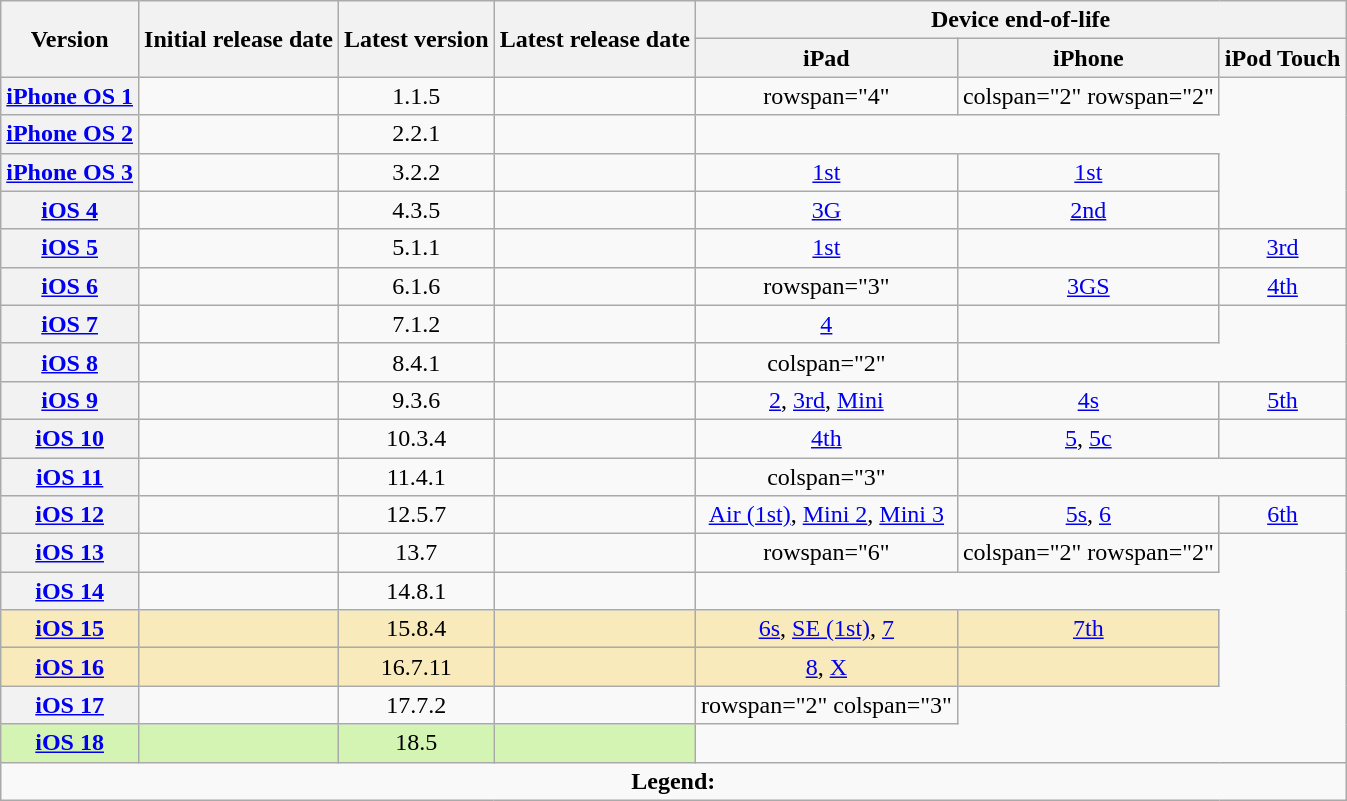<table class=wikitable style="text-align:center;">
<tr>
<th scope="col" rowspan=2>Version</th>
<th scope="col" rowspan=2>Initial release date</th>
<th scope="col" rowspan=2>Latest version</th>
<th scope="col" rowspan=2>Latest release date</th>
<th scope="colgroup" colspan=3>Device end-of-life</th>
</tr>
<tr>
<th scope="col">iPad</th>
<th scope="col">iPhone</th>
<th scope="col">iPod Touch</th>
</tr>
<tr>
<th scope="row"><a href='#'>iPhone OS 1</a></th>
<td></td>
<td>1.1.5</td>
<td></td>
<td>rowspan="4" </td>
<td>colspan="2" rowspan="2" </td>
</tr>
<tr>
<th scope="row"><a href='#'>iPhone OS 2</a></th>
<td></td>
<td>2.2.1</td>
<td></td>
</tr>
<tr>
<th scope="row"><a href='#'>iPhone OS 3</a></th>
<td></td>
<td>3.2.2</td>
<td></td>
<td><a href='#'>1st</a></td>
<td><a href='#'>1st</a></td>
</tr>
<tr>
<th scope="row"><a href='#'>iOS 4</a></th>
<td></td>
<td>4.3.5</td>
<td></td>
<td><a href='#'>3G</a></td>
<td><a href='#'>2nd</a></td>
</tr>
<tr>
<th scope="row"><a href='#'>iOS 5</a></th>
<td></td>
<td>5.1.1</td>
<td></td>
<td><a href='#'>1st</a></td>
<td></td>
<td><a href='#'>3rd</a></td>
</tr>
<tr>
<th scope="row"><a href='#'>iOS 6</a></th>
<td></td>
<td>6.1.6</td>
<td></td>
<td>rowspan="3" </td>
<td><a href='#'>3GS</a></td>
<td><a href='#'>4th</a></td>
</tr>
<tr>
<th scope="row"><a href='#'>iOS 7</a></th>
<td></td>
<td>7.1.2</td>
<td></td>
<td><a href='#'>4</a></td>
<td></td>
</tr>
<tr>
<th scope="row"><a href='#'>iOS 8</a></th>
<td></td>
<td>8.4.1</td>
<td></td>
<td>colspan="2" </td>
</tr>
<tr>
<th scope="row"><a href='#'>iOS 9</a></th>
<td></td>
<td>9.3.6</td>
<td></td>
<td><a href='#'>2</a>, <a href='#'>3rd</a>, <a href='#'>Mini</a></td>
<td><a href='#'>4s</a></td>
<td><a href='#'>5th</a></td>
</tr>
<tr>
<th scope="row"><a href='#'>iOS 10</a></th>
<td></td>
<td>10.3.4</td>
<td></td>
<td><a href='#'>4th</a></td>
<td><a href='#'>5</a>, <a href='#'>5c</a></td>
<td></td>
</tr>
<tr>
<th scope="row"><a href='#'>iOS 11</a></th>
<td></td>
<td>11.4.1</td>
<td></td>
<td>colspan="3" </td>
</tr>
<tr>
<th scope="row"><a href='#'>iOS 12</a></th>
<td></td>
<td>12.5.7</td>
<td></td>
<td><a href='#'>Air (1st)</a>, <a href='#'>Mini 2</a>, <a href='#'>Mini 3</a></td>
<td><a href='#'>5s</a>, <a href='#'>6</a></td>
<td><a href='#'>6th</a></td>
</tr>
<tr>
<th scope="row"><a href='#'>iOS 13</a></th>
<td></td>
<td>13.7</td>
<td></td>
<td>rowspan="6" </td>
<td>colspan="2" rowspan="2" </td>
</tr>
<tr>
<th scope="row"><a href='#'>iOS 14</a></th>
<td></td>
<td>14.8.1</td>
<td></td>
</tr>
<tr style="background:#f8eaba">
<th scope="row" style="background:#f8eaba"><a href='#'>iOS 15</a></th>
<td></td>
<td>15.8.4</td>
<td></td>
<td><a href='#'>6s</a>, <a href='#'>SE (1st)</a>, <a href='#'>7</a></td>
<td><a href='#'>7th</a></td>
</tr>
<tr style="background:#f8eaba">
<th scope="row" style="background:#f8eaba"><a href='#'>iOS 16</a></th>
<td></td>
<td>16.7.11</td>
<td></td>
<td><a href='#'>8</a>, <a href='#'>X</a></td>
<td></td>
</tr>
<tr>
<th scope="row"><a href='#'>iOS 17</a></th>
<td></td>
<td>17.7.2 </td>
<td></td>
<td>rowspan="2" colspan="3" </td>
</tr>
<tr style="background:#d4f4b4">
<th scope="rowgroup" style="background:#d4f4b4"><a href='#'>iOS 18</a></th>
<td></td>
<td>18.5</td>
<td></td>
</tr>
<tr>
<td colspan="7"><strong>Legend:</strong>    </td>
</tr>
</table>
